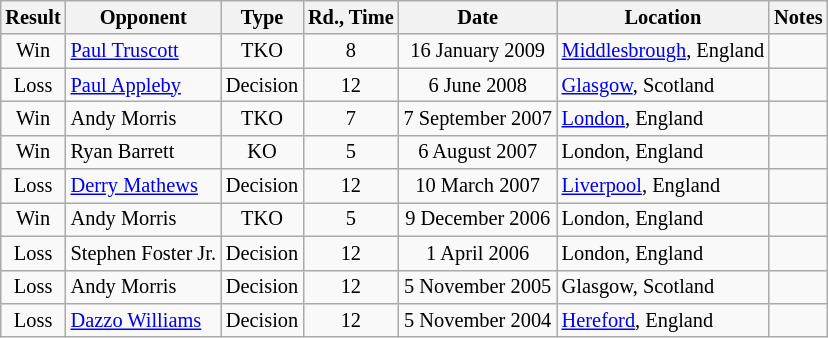<table class=wikitable style="margin:0.5em auto; font-size:85%;">
<tr>
<th>Result</th>
<th>Opponent</th>
<th>Type</th>
<th>Rd., Time</th>
<th>Date</th>
<th>Location</th>
<th>Notes</th>
</tr>
<tr align=center>
<td>Win</td>
<td align=left> <a href='#'>Paul Truscott</a></td>
<td>TKO</td>
<td>8 </td>
<td>16 January 2009</td>
<td align=left> <a href='#'>Middlesbrough</a>, England</td>
<td align=left></td>
</tr>
<tr align=center>
<td>Loss</td>
<td align=left> <a href='#'>Paul Appleby</a></td>
<td>Decision </td>
<td>12</td>
<td>6 June 2008</td>
<td align=left> <a href='#'>Glasgow</a>, Scotland</td>
<td align=left></td>
</tr>
<tr align=center>
<td>Win</td>
<td align=left> Andy Morris</td>
<td>TKO</td>
<td>7 </td>
<td>7 September 2007</td>
<td align=left> <a href='#'>London</a>, England</td>
<td align=left></td>
</tr>
<tr align=center>
<td>Win</td>
<td align=left> Ryan Barrett</td>
<td>KO</td>
<td>5 </td>
<td>6 August 2007</td>
<td align=left> London, England</td>
<td align=left></td>
</tr>
<tr align=center>
<td>Loss</td>
<td align=left> <a href='#'>Derry Mathews</a></td>
<td>Decision </td>
<td>12</td>
<td>10 March 2007</td>
<td align=left> <a href='#'>Liverpool</a>, England</td>
<td align=left></td>
</tr>
<tr align=center>
<td>Win</td>
<td align=left> Andy Morris</td>
<td>TKO</td>
<td>5 </td>
<td>9 December 2006</td>
<td align=left> London, England</td>
<td align=left></td>
</tr>
<tr align=center>
<td>Loss</td>
<td align=left> Stephen Foster Jr.</td>
<td>Decision </td>
<td>12</td>
<td>1 April 2006</td>
<td align=left> London, England</td>
<td align=left></td>
</tr>
<tr align=center>
<td>Loss</td>
<td align=left> Andy Morris</td>
<td>Decision </td>
<td>12</td>
<td>5 November 2005</td>
<td align=left> Glasgow, Scotland</td>
<td align=left></td>
</tr>
<tr align=center>
<td>Loss</td>
<td align=left> <a href='#'>Dazzo Williams</a></td>
<td>Decision</td>
<td>12</td>
<td>5 November 2004</td>
<td align=left> <a href='#'>Hereford</a>, England</td>
<td align=left></td>
</tr>
</table>
